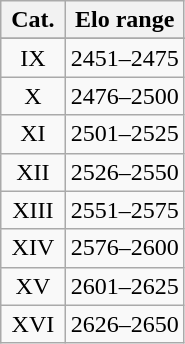<table class="wikitable" style="display:inline-table;">
<tr>
<th>Cat.</th>
<th>Elo range</th>
</tr>
<tr>
</tr>
<tr>
<td style="text-align:center;">IX</td>
<td>2451–2475</td>
</tr>
<tr>
<td style="text-align:center;">X</td>
<td>2476–2500</td>
</tr>
<tr>
<td style="text-align:center;">XI</td>
<td>2501–2525</td>
</tr>
<tr>
<td style="text-align:center;">XII</td>
<td>2526–2550</td>
</tr>
<tr>
<td style="text-align:center;"> XIII </td>
<td>2551–2575</td>
</tr>
<tr>
<td style="text-align:center;">XIV</td>
<td>2576–2600</td>
</tr>
<tr>
<td style="text-align:center;">XV</td>
<td>2601–2625</td>
</tr>
<tr>
<td style="text-align:center;">XVI</td>
<td>2626–2650</td>
</tr>
</table>
